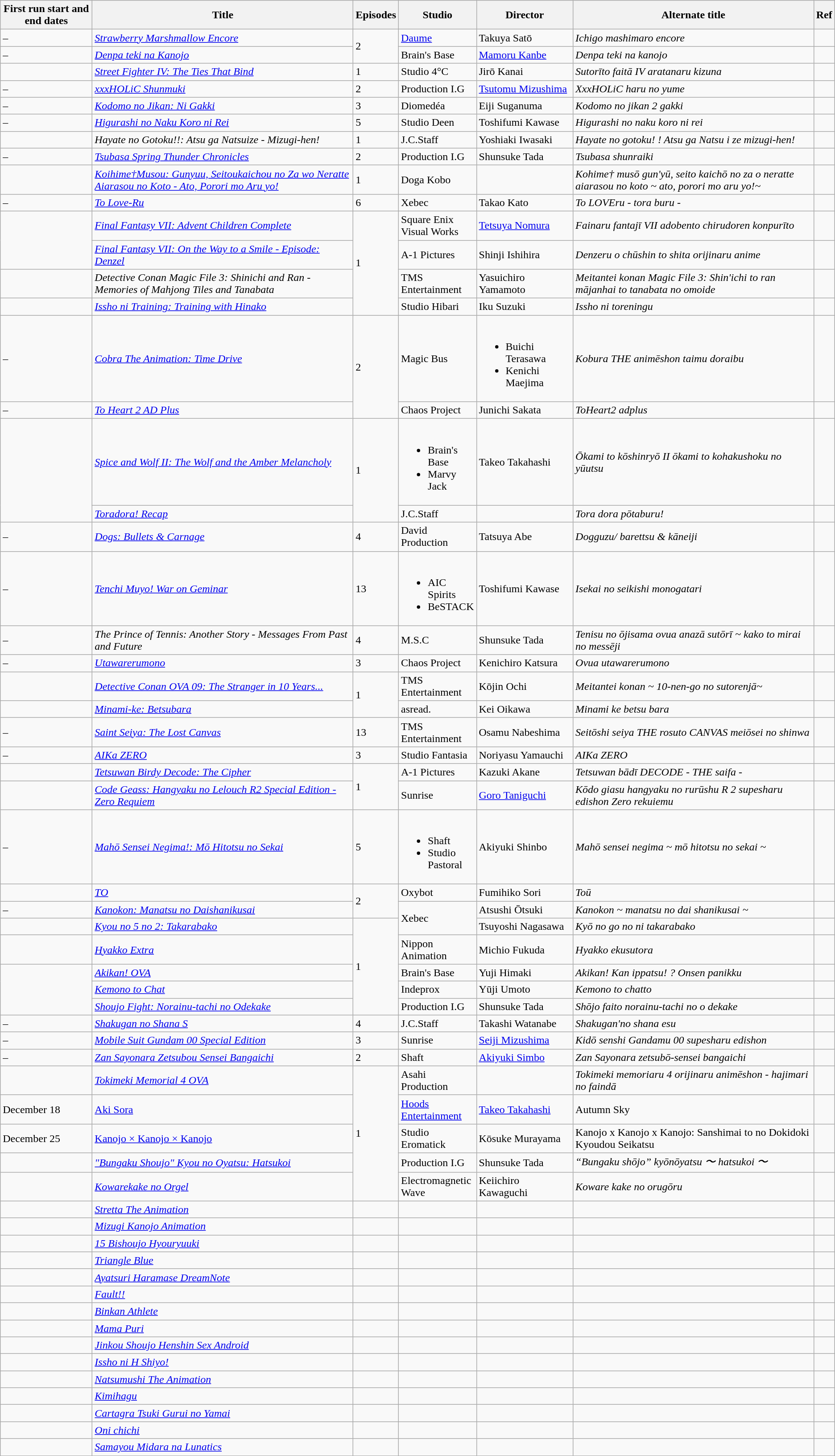<table class="wikitable sortable" border="1">
<tr>
<th data-sort-type="text" width="130px">First run start and end dates</th>
<th>Title</th>
<th width="8px">Episodes</th>
<th width="65px">Studio</th>
<th width="137px">Director</th>
<th>Alternate title</th>
<th class="unsortable" width="5px">Ref</th>
</tr>
<tr>
<td> – </td>
<td><em><a href='#'>Strawberry Marshmallow Encore</a></em></td>
<td rowspan="2">2</td>
<td><a href='#'>Daume</a></td>
<td>Takuya Satō</td>
<td><em>Ichigo mashimaro encore</em></td>
<td></td>
</tr>
<tr>
<td> – </td>
<td><em><a href='#'>Denpa teki na Kanojo</a></em></td>
<td>Brain's Base</td>
<td><a href='#'>Mamoru Kanbe</a></td>
<td><em>Denpa teki na kanojo</em></td>
<td></td>
</tr>
<tr>
<td></td>
<td><em><a href='#'>Street Fighter IV: The Ties That Bind</a></em></td>
<td>1</td>
<td>Studio 4°C</td>
<td>Jirō Kanai</td>
<td><em>Sutorīto faitā IV aratanaru kizuna</em></td>
<td></td>
</tr>
<tr>
<td> – </td>
<td><em><a href='#'>xxxHOLiC Shunmuki</a></em></td>
<td>2</td>
<td>Production I.G</td>
<td><a href='#'>Tsutomu Mizushima</a></td>
<td><em>XxxHOLiC haru no yume</em></td>
<td></td>
</tr>
<tr>
<td> – </td>
<td><em><a href='#'>Kodomo no Jikan: Ni Gakki</a></em></td>
<td>3</td>
<td>Diomedéa</td>
<td>Eiji Suganuma</td>
<td><em>Kodomo no jikan 2 gakki</em></td>
<td></td>
</tr>
<tr>
<td> – </td>
<td><em><a href='#'>Higurashi no Naku Koro ni Rei</a></em></td>
<td>5</td>
<td>Studio Deen</td>
<td>Toshifumi Kawase</td>
<td><em>Higurashi no naku koro ni rei</em></td>
<td></td>
</tr>
<tr>
<td></td>
<td><em>Hayate no Gotoku!!: Atsu ga Natsuize - Mizugi-hen!</em></td>
<td>1</td>
<td>J.C.Staff</td>
<td>Yoshiaki Iwasaki</td>
<td><em>Hayate no gotoku! ! Atsu ga Natsu i ze mizugi-hen!</em></td>
<td></td>
</tr>
<tr>
<td> – </td>
<td><em><a href='#'>Tsubasa Spring Thunder Chronicles</a></em></td>
<td>2</td>
<td>Production I.G</td>
<td>Shunsuke Tada</td>
<td><em>Tsubasa shunraiki</em></td>
<td></td>
</tr>
<tr>
<td></td>
<td><em><a href='#'>Koihime†Musou: Gunyuu, Seitoukaichou no Za wo Neratte Aiarasou no Koto - Ato, Porori mo Aru yo!</a></em></td>
<td>1</td>
<td>Doga Kobo</td>
<td></td>
<td><em>Kohime† musō gun'yū, seito kaichō no za o neratte aiarasou no koto ~ ato, porori mo aru yo!~</em></td>
<td></td>
</tr>
<tr>
<td> – </td>
<td><em><a href='#'>To Love-Ru</a></em></td>
<td>6</td>
<td>Xebec</td>
<td>Takao Kato</td>
<td><em>To LOVEru - tora buru -</em></td>
<td></td>
</tr>
<tr>
<td rowspan="2"></td>
<td><em><a href='#'>Final Fantasy VII: Advent Children Complete</a></em></td>
<td rowspan="4">1</td>
<td>Square Enix Visual Works</td>
<td><a href='#'>Tetsuya Nomura</a></td>
<td><em>Fainaru fantajī VII adobento chirudoren konpurīto</em></td>
<td></td>
</tr>
<tr>
<td><em><a href='#'>Final Fantasy VII: On the Way to a Smile - Episode: Denzel</a></em></td>
<td>A-1 Pictures</td>
<td>Shinji Ishihira</td>
<td><em>Denzeru o chūshin to shita orijinaru anime</em></td>
<td></td>
</tr>
<tr>
<td></td>
<td><em>Detective Conan Magic File 3: Shinichi and Ran - Memories of Mahjong Tiles and Tanabata</em></td>
<td>TMS Entertainment</td>
<td>Yasuichiro Yamamoto</td>
<td><em>Meitantei konan Magic File 3: Shin'ichi to ran mājanhai to tanabata no omoide</em></td>
<td></td>
</tr>
<tr>
<td></td>
<td><em><a href='#'>Issho ni Training: Training with Hinako</a></em></td>
<td>Studio Hibari</td>
<td>Iku Suzuki</td>
<td><em>Issho ni toreningu</em></td>
<td></td>
</tr>
<tr>
<td> – </td>
<td><em><a href='#'>Cobra The Animation: Time Drive</a></em></td>
<td rowspan="2">2</td>
<td>Magic Bus</td>
<td><br><ul><li>Buichi Terasawa</li><li>Kenichi Maejima</li></ul></td>
<td><em>Kobura THE animēshon taimu doraibu</em></td>
<td></td>
</tr>
<tr>
<td> – </td>
<td><em><a href='#'>To Heart 2 AD Plus</a></em></td>
<td>Chaos Project</td>
<td>Junichi Sakata</td>
<td><em>ToHeart2 adplus</em></td>
<td></td>
</tr>
<tr>
<td rowspan="2"></td>
<td><em><a href='#'>Spice and Wolf II: The Wolf and the Amber Melancholy</a></em></td>
<td rowspan="2">1</td>
<td><br><ul><li>Brain's Base</li><li>Marvy Jack</li></ul></td>
<td>Takeo Takahashi</td>
<td><em>Ōkami to kōshinryō II ōkami to kohakushoku no yūutsu</em></td>
<td></td>
</tr>
<tr>
<td><em><a href='#'>Toradora! Recap</a></em></td>
<td>J.C.Staff</td>
<td></td>
<td><em>Tora dora pōtaburu!</em></td>
<td></td>
</tr>
<tr>
<td> – </td>
<td><em><a href='#'>Dogs: Bullets & Carnage</a></em></td>
<td>4</td>
<td>David Production</td>
<td>Tatsuya Abe</td>
<td><em>Dogguzu/ barettsu & kāneiji</em></td>
<td></td>
</tr>
<tr>
<td> – </td>
<td><em><a href='#'>Tenchi Muyo! War on Geminar</a></em></td>
<td>13</td>
<td><br><ul><li>AIC Spirits</li><li>BeSTACK</li></ul></td>
<td>Toshifumi Kawase</td>
<td><em>Isekai no seikishi monogatari</em></td>
<td></td>
</tr>
<tr>
<td> – </td>
<td><em>The Prince of Tennis: Another Story - Messages From Past and Future</em></td>
<td>4</td>
<td>M.S.C</td>
<td>Shunsuke Tada</td>
<td><em>Tenisu no ōjisama ovua anazā sutōrī ~ kako to mirai no messēji</em></td>
<td></td>
</tr>
<tr>
<td> – </td>
<td><em><a href='#'>Utawarerumono</a></em></td>
<td>3</td>
<td>Chaos Project</td>
<td>Kenichiro Katsura</td>
<td><em>Ovua utawarerumono</em></td>
<td></td>
</tr>
<tr>
<td></td>
<td><em><a href='#'>Detective Conan OVA 09: The Stranger in 10 Years...</a></em></td>
<td rowspan="2">1</td>
<td>TMS Entertainment</td>
<td>Kōjin Ochi</td>
<td><em>Meitantei konan ~ 10-nen-go no sutorenjā~</em></td>
<td></td>
</tr>
<tr>
<td></td>
<td><em><a href='#'>Minami-ke: Betsubara</a></em></td>
<td>asread.</td>
<td>Kei Oikawa</td>
<td><em>Minami ke betsu bara</em></td>
<td></td>
</tr>
<tr>
<td> – </td>
<td><em><a href='#'>Saint Seiya: The Lost Canvas</a></em></td>
<td>13</td>
<td>TMS Entertainment</td>
<td>Osamu Nabeshima</td>
<td><em>Seitōshi seiya THE rosuto CANVAS meiōsei no shinwa</em></td>
<td></td>
</tr>
<tr>
<td> – </td>
<td><em><a href='#'>AIKa ZERO</a></em></td>
<td>3</td>
<td>Studio Fantasia</td>
<td>Noriyasu Yamauchi</td>
<td><em>AIKa ZERO</em></td>
<td></td>
</tr>
<tr>
<td></td>
<td><em><a href='#'>Tetsuwan Birdy Decode: The Cipher</a></em></td>
<td rowspan="2">1</td>
<td>A-1 Pictures</td>
<td>Kazuki Akane</td>
<td><em>Tetsuwan bādī DECODE - THE saifa -</em></td>
<td></td>
</tr>
<tr>
<td></td>
<td><em><a href='#'>Code Geass: Hangyaku no Lelouch R2 Special Edition - Zero Requiem</a></em></td>
<td>Sunrise</td>
<td><a href='#'>Goro Taniguchi</a></td>
<td><em>Kōdo giasu hangyaku no rurūshu R 2 supesharu edishon Zero rekuiemu</em></td>
<td></td>
</tr>
<tr>
<td> – </td>
<td><em><a href='#'>Mahō Sensei Negima!: Mō Hitotsu no Sekai</a></em></td>
<td>5</td>
<td><br><ul><li>Shaft</li><li>Studio Pastoral</li></ul></td>
<td>Akiyuki Shinbo</td>
<td><em>Mahō sensei negima ~ mō hitotsu no sekai ~</em></td>
<td></td>
</tr>
<tr>
<td></td>
<td><em><a href='#'>TO</a></em></td>
<td rowspan="2">2</td>
<td>Oxybot</td>
<td>Fumihiko Sori</td>
<td><em>Toū</em></td>
<td></td>
</tr>
<tr>
<td> – </td>
<td><em><a href='#'>Kanokon: Manatsu no Daishanikusai</a></em></td>
<td rowspan="2">Xebec</td>
<td>Atsushi Ōtsuki</td>
<td><em>Kanokon ~ manatsu no dai shanikusai ~</em></td>
<td></td>
</tr>
<tr>
<td></td>
<td><em><a href='#'>Kyou no 5 no 2: Takarabako</a></em></td>
<td rowspan="5">1</td>
<td>Tsuyoshi Nagasawa</td>
<td><em>Kyō no go no ni takarabako</em></td>
<td></td>
</tr>
<tr>
<td></td>
<td><em><a href='#'>Hyakko Extra</a></em></td>
<td>Nippon Animation</td>
<td>Michio Fukuda</td>
<td><em>Hyakko ekusutora</em></td>
<td></td>
</tr>
<tr>
<td rowspan="3"></td>
<td><em><a href='#'>Akikan! OVA</a></em></td>
<td>Brain's Base</td>
<td>Yuji Himaki</td>
<td><em>Akikan! Kan ippatsu! ? Onsen panikku</em></td>
<td></td>
</tr>
<tr>
<td><em><a href='#'>Kemono to Chat</a></em></td>
<td>Indeprox</td>
<td>Yūji Umoto</td>
<td><em>Kemono to chatto</em></td>
<td></td>
</tr>
<tr>
<td><em><a href='#'>Shoujo Fight: Norainu-tachi no Odekake</a></em></td>
<td>Production I.G</td>
<td>Shunsuke Tada</td>
<td><em>Shōjo faito norainu-tachi no o dekake</em></td>
<td></td>
</tr>
<tr>
<td> – </td>
<td><em><a href='#'>Shakugan no Shana S</a></em></td>
<td>4</td>
<td>J.C.Staff</td>
<td>Takashi Watanabe</td>
<td><em>Shakugan'no shana esu</em></td>
<td></td>
</tr>
<tr>
<td> – </td>
<td><em><a href='#'>Mobile Suit Gundam 00 Special Edition</a></em></td>
<td>3</td>
<td>Sunrise</td>
<td><a href='#'>Seiji Mizushima</a></td>
<td><em>Kidō senshi Gandamu 00 supesharu edishon</em></td>
<td></td>
</tr>
<tr>
<td> – </td>
<td><em><a href='#'>Zan Sayonara Zetsubou Sensei Bangaichi</a></em></td>
<td>2</td>
<td>Shaft</td>
<td><a href='#'>Akiyuki Simbo</a></td>
<td><em>Zan Sayonara zetsubō-sensei bangaichi</em></td>
<td></td>
</tr>
<tr>
<td></td>
<td><em><a href='#'>Tokimeki Memorial 4 OVA</a></em></td>
<td rowspan="5">1</td>
<td>Asahi Production</td>
<td></td>
<td><em>Tokimeki memoriaru 4 orijinaru animēshon - hajimari no faindā</em></td>
<td></td>
</tr>
<tr>
<td>December 18</td>
<td><a href='#'>Aki Sora</a></td>
<td><a href='#'>Hoods Entertainment</a></td>
<td><a href='#'>Takeo Takahashi</a></td>
<td>Autumn Sky</td>
<td></td>
</tr>
<tr>
<td>December 25</td>
<td><a href='#'>Kanojo × Kanojo × Kanojo</a></td>
<td>Studio Eromatick</td>
<td>Kōsuke Murayama</td>
<td>Kanojo x Kanojo x Kanojo: Sanshimai to no Dokidoki Kyoudou Seikatsu</td>
<td></td>
</tr>
<tr>
<td></td>
<td><em><a href='#'>"Bungaku Shoujo" Kyou no Oyatsu: Hatsukoi</a></em></td>
<td>Production I.G</td>
<td>Shunsuke Tada</td>
<td><em>“Bungaku shōjo” kyōnōyatsu 〜 hatsukoi 〜</em></td>
<td></td>
</tr>
<tr>
<td></td>
<td><em><a href='#'>Kowarekake no Orgel</a></em></td>
<td>Electromagnetic Wave</td>
<td>Keiichiro Kawaguchi</td>
<td><em>Koware kake no orugōru</em></td>
<td></td>
</tr>
<tr>
<td></td>
<td><em><a href='#'>Stretta The Animation</a></em></td>
<td></td>
<td></td>
<td></td>
<td></td>
<td></td>
</tr>
<tr>
<td></td>
<td><em><a href='#'>Mizugi Kanojo Animation</a></em></td>
<td></td>
<td></td>
<td></td>
<td></td>
<td></td>
</tr>
<tr>
<td></td>
<td><em><a href='#'>15 Bishoujo Hyouryuuki</a></em></td>
<td></td>
<td></td>
<td></td>
<td></td>
<td></td>
</tr>
<tr>
<td></td>
<td><em><a href='#'>Triangle Blue</a></em></td>
<td></td>
<td></td>
<td></td>
<td></td>
<td></td>
</tr>
<tr>
<td></td>
<td><em><a href='#'>Ayatsuri Haramase DreamNote</a></em></td>
<td></td>
<td></td>
<td></td>
<td></td>
<td></td>
</tr>
<tr>
<td></td>
<td><em><a href='#'>Fault!!</a></em></td>
<td></td>
<td></td>
<td></td>
<td></td>
<td></td>
</tr>
<tr>
<td></td>
<td><em><a href='#'>Binkan Athlete</a></em></td>
<td></td>
<td></td>
<td></td>
<td></td>
<td></td>
</tr>
<tr>
<td></td>
<td><em><a href='#'>Mama Puri</a></em></td>
<td></td>
<td></td>
<td></td>
<td></td>
<td></td>
</tr>
<tr>
<td></td>
<td><em><a href='#'>Jinkou Shoujo Henshin Sex Android</a></em></td>
<td></td>
<td></td>
<td></td>
<td></td>
<td></td>
</tr>
<tr>
<td></td>
<td><em><a href='#'>Issho ni H Shiyo!</a></em></td>
<td></td>
<td></td>
<td></td>
<td></td>
<td></td>
</tr>
<tr>
<td></td>
<td><em><a href='#'>Natsumushi The Animation</a></em></td>
<td></td>
<td></td>
<td></td>
<td></td>
<td></td>
</tr>
<tr>
<td></td>
<td><em><a href='#'>Kimihagu</a></em></td>
<td></td>
<td></td>
<td></td>
<td></td>
<td></td>
</tr>
<tr>
<td></td>
<td><em><a href='#'>Cartagra Tsuki Gurui no Yamai</a></em></td>
<td></td>
<td></td>
<td></td>
<td></td>
<td></td>
</tr>
<tr>
<td></td>
<td><em><a href='#'>Oni chichi</a></em></td>
<td></td>
<td></td>
<td></td>
<td></td>
<td></td>
</tr>
<tr>
<td></td>
<td><em><a href='#'>Samayou Midara na Lunatics</a></em></td>
<td></td>
<td></td>
<td></td>
<td></td>
<td></td>
</tr>
</table>
